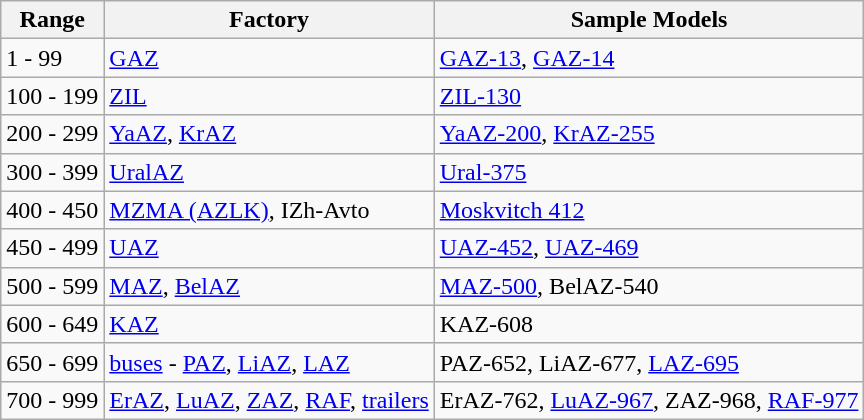<table class="wikitable">
<tr>
<th>Range</th>
<th>Factory</th>
<th>Sample Models</th>
</tr>
<tr>
<td>1 - 99</td>
<td><a href='#'>GAZ</a></td>
<td><a href='#'>GAZ-13</a>, <a href='#'>GAZ-14</a></td>
</tr>
<tr>
<td>100 - 199</td>
<td><a href='#'>ZIL</a></td>
<td><a href='#'>ZIL-130</a></td>
</tr>
<tr>
<td>200 - 299</td>
<td><a href='#'>YaAZ</a>, <a href='#'>KrAZ</a></td>
<td><a href='#'>YaAZ-200</a>, <a href='#'>KrAZ-255</a></td>
</tr>
<tr>
<td>300 - 399</td>
<td><a href='#'>UralAZ</a></td>
<td><a href='#'>Ural-375</a></td>
</tr>
<tr>
<td>400 - 450</td>
<td><a href='#'>MZMA (AZLK)</a>, IZh-Avto</td>
<td><a href='#'>Moskvitch 412</a></td>
</tr>
<tr>
<td>450 - 499</td>
<td><a href='#'>UAZ</a></td>
<td><a href='#'>UAZ-452</a>, <a href='#'>UAZ-469</a></td>
</tr>
<tr>
<td>500 - 599</td>
<td><a href='#'>MAZ</a>, <a href='#'>BelAZ</a></td>
<td><a href='#'>MAZ-500</a>, BelAZ-540</td>
</tr>
<tr>
<td>600 - 649</td>
<td><a href='#'>KAZ</a></td>
<td>KAZ-608</td>
</tr>
<tr>
<td>650 - 699</td>
<td><a href='#'>buses</a> - <a href='#'>PAZ</a>, <a href='#'>LiAZ</a>, <a href='#'>LAZ</a></td>
<td>PAZ-652, LiAZ-677, <a href='#'>LAZ-695</a></td>
</tr>
<tr>
<td>700 - 999</td>
<td><a href='#'>ErAZ</a>, <a href='#'>LuAZ</a>, <a href='#'>ZAZ</a>, <a href='#'>RAF</a>, <a href='#'>trailers</a></td>
<td>ErAZ-762, <a href='#'>LuAZ-967</a>, ZAZ-968, <a href='#'>RAF-977</a></td>
</tr>
</table>
